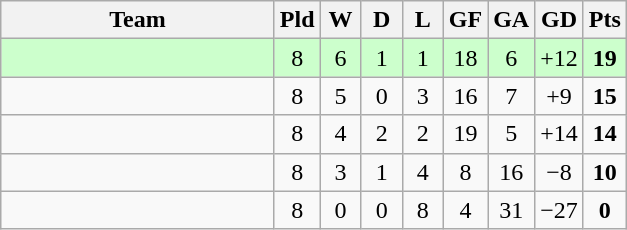<table class="wikitable" style="text-align: center;">
<tr>
<th width="175">Team</th>
<th width="20">Pld</th>
<th width="20">W</th>
<th width="20">D</th>
<th width="20">L</th>
<th width="20">GF</th>
<th width="20">GA</th>
<th width="20">GD</th>
<th width="20">Pts</th>
</tr>
<tr bgcolor="#ccffcc">
<td align=left></td>
<td>8</td>
<td>6</td>
<td>1</td>
<td>1</td>
<td>18</td>
<td>6</td>
<td>+12</td>
<td><strong>19</strong></td>
</tr>
<tr>
<td align="left"></td>
<td>8</td>
<td>5</td>
<td>0</td>
<td>3</td>
<td>16</td>
<td>7</td>
<td>+9</td>
<td><strong>15</strong></td>
</tr>
<tr>
<td align="left"></td>
<td>8</td>
<td>4</td>
<td>2</td>
<td>2</td>
<td>19</td>
<td>5</td>
<td>+14</td>
<td><strong>14</strong></td>
</tr>
<tr>
<td align="left"></td>
<td>8</td>
<td>3</td>
<td>1</td>
<td>4</td>
<td>8</td>
<td>16</td>
<td>−8</td>
<td><strong>10</strong></td>
</tr>
<tr>
<td align="left"></td>
<td>8</td>
<td>0</td>
<td>0</td>
<td>8</td>
<td>4</td>
<td>31</td>
<td>−27</td>
<td><strong>0</strong></td>
</tr>
</table>
